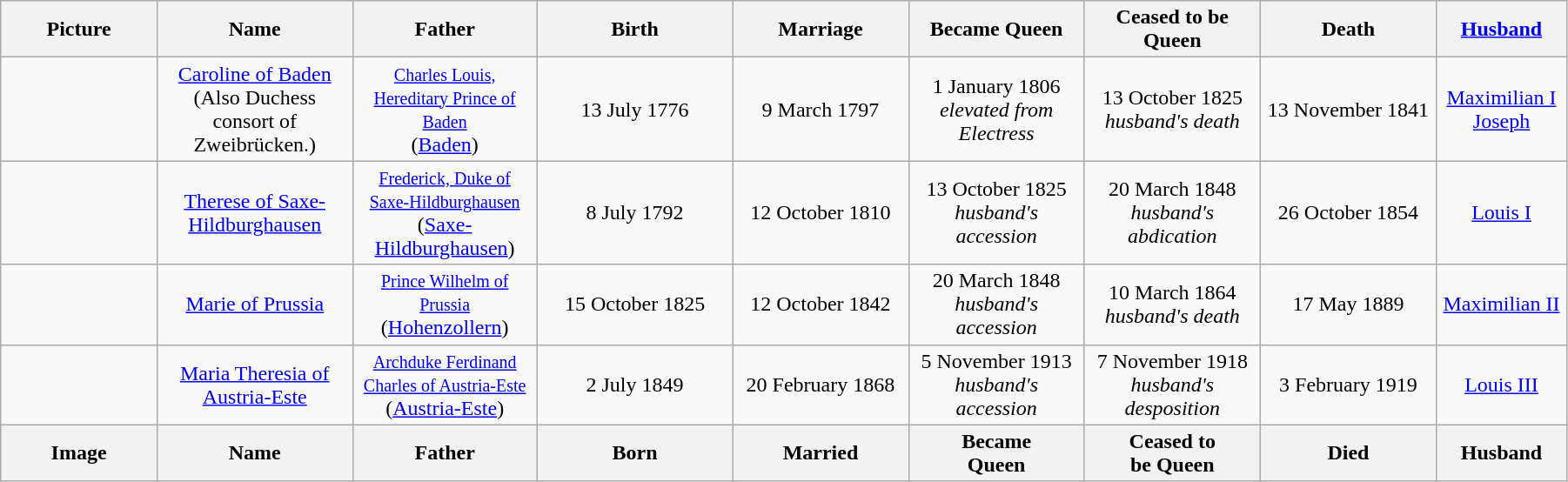<table width=95% class="wikitable">
<tr>
<th width = "8%">Picture</th>
<th width = "10%">Name</th>
<th width = "9%">Father</th>
<th width = "10%">Birth</th>
<th width = "9%">Marriage</th>
<th width = "9%">Became Queen</th>
<th width = "9%">Ceased to be Queen</th>
<th width = "9%">Death</th>
<th width = "6%"><a href='#'>Husband</a></th>
</tr>
<tr>
<td align="center"></td>
<td align="center"><a href='#'>Caroline of Baden</a><br>(Also Duchess consort of Zweibrücken.)</td>
<td align="center"><small><a href='#'>Charles Louis, Hereditary Prince of Baden</a></small> <br> (<a href='#'>Baden</a>)</td>
<td align="center">13 July 1776</td>
<td align="center">9 March 1797</td>
<td align="center">1 January 1806<br><em>elevated from Electress</em></td>
<td align="center">13 October 1825<br><em>husband's death</em></td>
<td align=center>13 November 1841</td>
<td align="center"><a href='#'>Maximilian I Joseph</a></td>
</tr>
<tr>
<td align="center"></td>
<td align="center"><a href='#'>Therese of Saxe-Hildburghausen</a></td>
<td align="center"><small><a href='#'>Frederick, Duke of Saxe-Hildburghausen</a></small> <br> (<a href='#'>Saxe-Hildburghausen</a>)</td>
<td align=center>8 July 1792</td>
<td align="center">12 October 1810</td>
<td align="center">13 October 1825<br><em>husband's accession</em></td>
<td align="center">20 March 1848<br><em>husband's abdication</em></td>
<td align="center">26 October 1854</td>
<td align="center"><a href='#'>Louis I</a></td>
</tr>
<tr>
<td align="center"></td>
<td align="center"><a href='#'>Marie of Prussia</a></td>
<td align="center"><small><a href='#'>Prince Wilhelm of Prussia</a></small> <br> (<a href='#'>Hohenzollern</a>)</td>
<td align=center>15 October 1825</td>
<td align="center">12 October 1842</td>
<td align="center">20 March 1848<br><em>husband's accession</em></td>
<td align="center">10 March 1864<br><em>husband's death</em></td>
<td align="center">17 May 1889</td>
<td align="center"><a href='#'>Maximilian II</a></td>
</tr>
<tr>
<td align="center"></td>
<td align="center"><a href='#'>Maria Theresia of Austria-Este</a></td>
<td align="center"><small><a href='#'>Archduke Ferdinand Charles of Austria-Este</a></small> <br>(<a href='#'>Austria-Este</a>)</td>
<td align=center>2 July 1849</td>
<td align="center">20 February 1868</td>
<td align="center">5 November 1913<br><em>husband's accession</em></td>
<td align="center">7 November 1918<br><em>husband's desposition</em></td>
<td align="center">3 February 1919</td>
<td align="center"><a href='#'>Louis III</a></td>
</tr>
<tr>
<th>Image</th>
<th>Name</th>
<th>Father</th>
<th>Born</th>
<th>Married</th>
<th>Became<br>Queen</th>
<th>Ceased to<br>be Queen</th>
<th>Died</th>
<th>Husband</th>
</tr>
</table>
